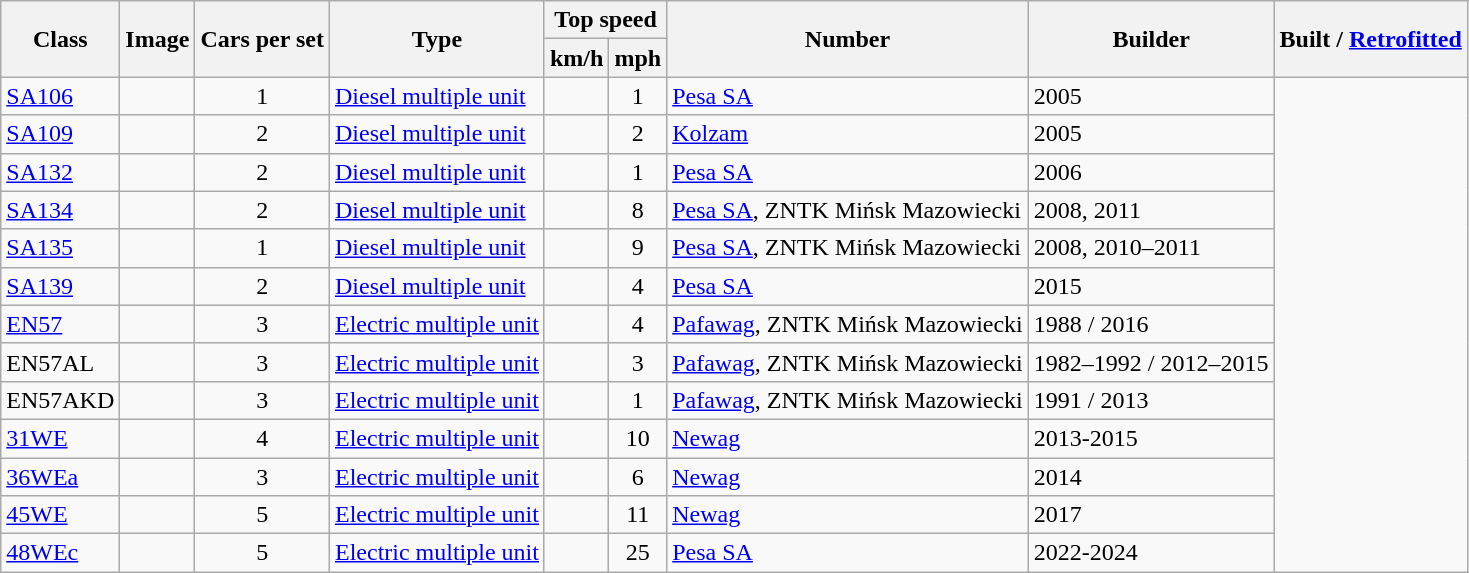<table class="wikitable">
<tr style="background:#f9f9f9;">
<th rowspan="2">Class</th>
<th rowspan="2">Image</th>
<th rowspan="2">Cars per set</th>
<th rowspan="2">Type</th>
<th colspan="2">Top speed</th>
<th rowspan="2">Number</th>
<th rowspan="2">Builder</th>
<th rowspan="2">Built / <a href='#'>Retrofitted</a></th>
</tr>
<tr style="background:#f9f9f9;">
<th>km/h</th>
<th>mph</th>
</tr>
<tr>
<td><a href='#'>SA106</a></td>
<td></td>
<td align=center>1</td>
<td><a href='#'>Diesel multiple unit</a></td>
<td></td>
<td align=center>1</td>
<td><a href='#'>Pesa SA</a></td>
<td>2005</td>
</tr>
<tr>
<td><a href='#'>SA109</a></td>
<td></td>
<td align=center>2</td>
<td><a href='#'>Diesel multiple unit</a></td>
<td></td>
<td align=center>2</td>
<td><a href='#'>Kolzam</a></td>
<td>2005</td>
</tr>
<tr>
<td><a href='#'>SA132</a></td>
<td></td>
<td align=center>2</td>
<td><a href='#'>Diesel multiple unit</a></td>
<td></td>
<td align=center>1</td>
<td><a href='#'>Pesa SA</a></td>
<td>2006</td>
</tr>
<tr>
<td><a href='#'>SA134</a></td>
<td></td>
<td align=center>2</td>
<td><a href='#'>Diesel multiple unit</a></td>
<td></td>
<td align=center>8</td>
<td><a href='#'>Pesa SA</a>, ZNTK Mińsk Mazowiecki</td>
<td>2008, 2011</td>
</tr>
<tr>
<td><a href='#'>SA135</a></td>
<td></td>
<td align=center>1</td>
<td><a href='#'>Diesel multiple unit</a></td>
<td></td>
<td align=center>9</td>
<td><a href='#'>Pesa SA</a>, ZNTK Mińsk Mazowiecki</td>
<td>2008, 2010–2011</td>
</tr>
<tr>
<td><a href='#'>SA139</a></td>
<td></td>
<td align=center>2</td>
<td><a href='#'>Diesel multiple unit</a></td>
<td></td>
<td align=center>4</td>
<td><a href='#'>Pesa SA</a></td>
<td>2015</td>
</tr>
<tr>
<td><a href='#'>EN57</a></td>
<td></td>
<td align=center>3</td>
<td><a href='#'>Electric multiple unit</a></td>
<td></td>
<td align=center>4</td>
<td><a href='#'>Pafawag</a>, ZNTK Mińsk Mazowiecki</td>
<td>1988 / 2016</td>
</tr>
<tr>
<td>EN57AL</td>
<td></td>
<td align=center>3</td>
<td><a href='#'>Electric multiple unit</a></td>
<td></td>
<td align=center>3</td>
<td><a href='#'>Pafawag</a>, ZNTK Mińsk Mazowiecki</td>
<td>1982–1992 / 2012–2015</td>
</tr>
<tr>
<td>EN57AKD</td>
<td></td>
<td align=center>3</td>
<td><a href='#'>Electric multiple unit</a></td>
<td></td>
<td align=center>1</td>
<td><a href='#'>Pafawag</a>, ZNTK Mińsk Mazowiecki</td>
<td>1991 / 2013</td>
</tr>
<tr>
<td><a href='#'>31WE</a></td>
<td></td>
<td align=center>4</td>
<td><a href='#'>Electric multiple unit</a></td>
<td></td>
<td align=center>10</td>
<td><a href='#'>Newag</a></td>
<td>2013-2015</td>
</tr>
<tr>
<td><a href='#'>36WEa</a></td>
<td></td>
<td align=center>3</td>
<td><a href='#'>Electric multiple unit</a></td>
<td></td>
<td align=center>6</td>
<td><a href='#'>Newag</a></td>
<td>2014</td>
</tr>
<tr>
<td><a href='#'>45WE</a></td>
<td></td>
<td align=center>5</td>
<td><a href='#'>Electric multiple unit</a></td>
<td></td>
<td align=center>11</td>
<td><a href='#'>Newag</a></td>
<td>2017</td>
</tr>
<tr>
<td><a href='#'>48WEc</a></td>
<td></td>
<td align=center>5</td>
<td><a href='#'>Electric multiple unit</a></td>
<td></td>
<td align=center>25</td>
<td><a href='#'>Pesa SA</a></td>
<td>2022-2024</td>
</tr>
</table>
